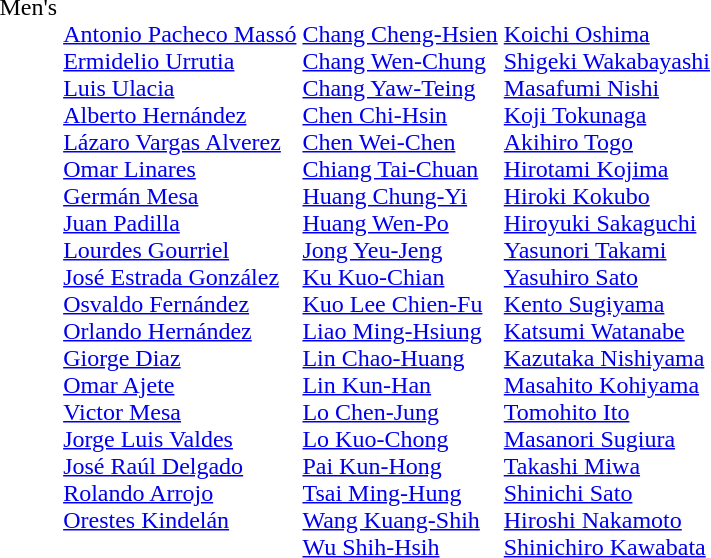<table>
<tr valign="top">
<td>Men's</td>
<td valign="top"><br><a href='#'>Antonio Pacheco Massó</a><br><a href='#'>Ermidelio Urrutia</a><br><a href='#'>Luis Ulacia</a><br><a href='#'>Alberto Hernández</a><br><a href='#'>Lázaro Vargas Alverez</a><br><a href='#'>Omar Linares</a><br><a href='#'>Germán Mesa</a><br><a href='#'>Juan Padilla</a><br><a href='#'>Lourdes Gourriel</a><br><a href='#'>José Estrada González</a><br><a href='#'>Osvaldo Fernández</a><br><a href='#'>Orlando Hernández</a><br><a href='#'>Giorge Diaz</a><br><a href='#'>Omar Ajete</a><br><a href='#'>Victor Mesa</a><br><a href='#'>Jorge Luis Valdes</a><br><a href='#'>José Raúl Delgado</a><br><a href='#'>Rolando Arrojo</a><br><a href='#'>Orestes Kindelán</a></td>
<td valign="top"><br><a href='#'>Chang Cheng-Hsien</a><br><a href='#'>Chang Wen-Chung</a><br><a href='#'>Chang Yaw-Teing</a><br><a href='#'>Chen Chi-Hsin</a><br><a href='#'>Chen Wei-Chen</a><br><a href='#'>Chiang Tai-Chuan</a><br><a href='#'>Huang Chung-Yi</a><br><a href='#'>Huang Wen-Po</a><br><a href='#'>Jong Yeu-Jeng</a><br><a href='#'>Ku Kuo-Chian</a><br><a href='#'>Kuo Lee Chien-Fu</a><br><a href='#'>Liao Ming-Hsiung</a><br><a href='#'>Lin Chao-Huang</a><br><a href='#'>Lin Kun-Han</a><br><a href='#'>Lo Chen-Jung</a><br><a href='#'>Lo Kuo-Chong</a><br><a href='#'>Pai Kun-Hong</a><br><a href='#'>Tsai Ming-Hung</a><br><a href='#'>Wang Kuang-Shih</a><br><a href='#'>Wu Shih-Hsih</a></td>
<td valign="top"><br><a href='#'>Koichi Oshima</a><br><a href='#'>Shigeki Wakabayashi</a><br><a href='#'>Masafumi Nishi</a><br><a href='#'>Koji Tokunaga</a><br><a href='#'>Akihiro Togo</a> <br><a href='#'>Hirotami Kojima</a><br><a href='#'>Hiroki Kokubo</a><br><a href='#'>Hiroyuki Sakaguchi</a><br><a href='#'>Yasunori Takami</a><br><a href='#'>Yasuhiro Sato</a><br><a href='#'>Kento Sugiyama</a><br><a href='#'>Katsumi Watanabe</a><br><a href='#'>Kazutaka Nishiyama</a><br><a href='#'>Masahito Kohiyama</a><br><a href='#'>Tomohito Ito</a><br><a href='#'>Masanori Sugiura</a><br><a href='#'>Takashi Miwa</a><br><a href='#'>Shinichi Sato</a><br><a href='#'>Hiroshi Nakamoto</a><br><a href='#'>Shinichiro Kawabata</a><br></td>
</tr>
</table>
